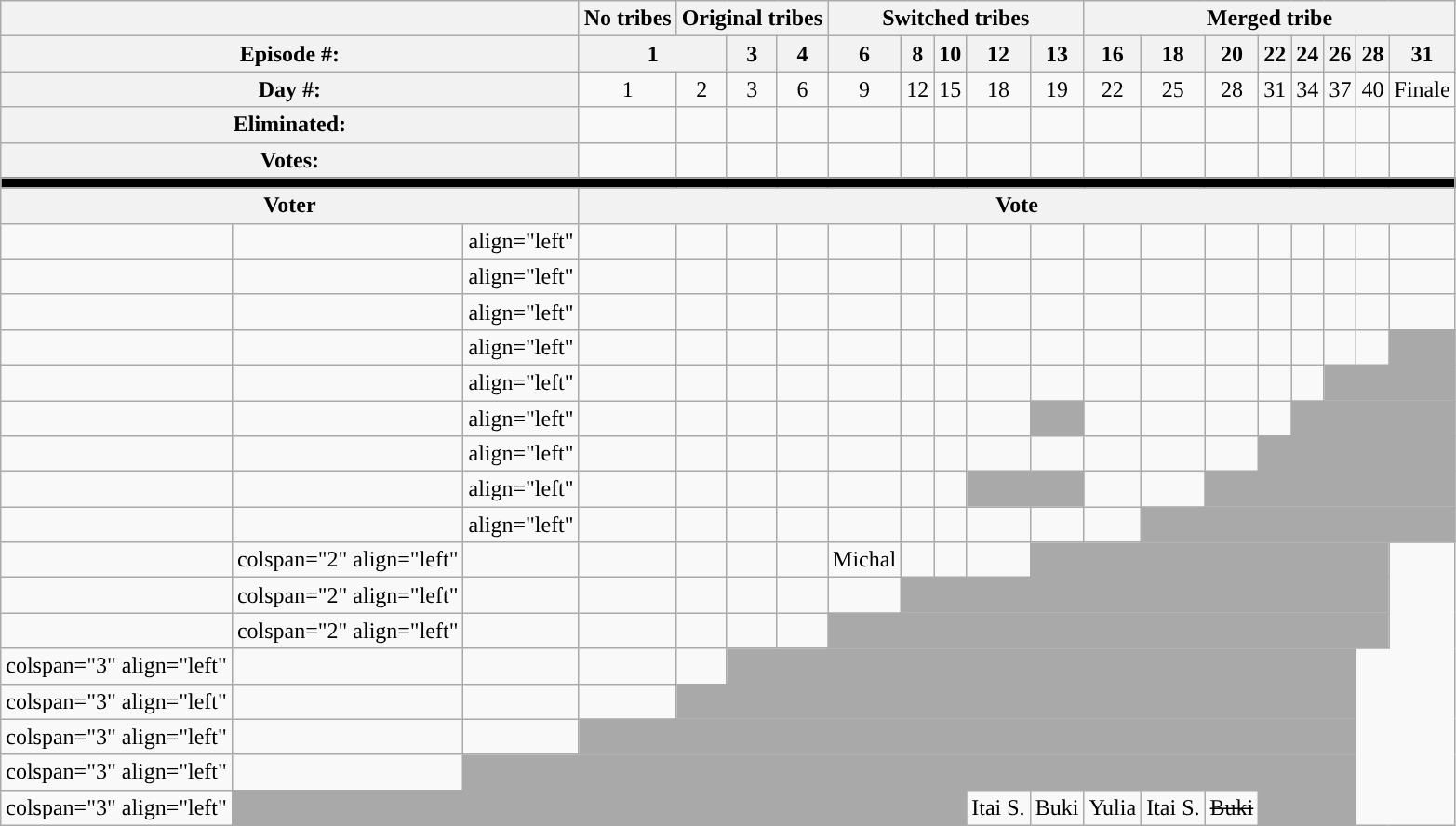<table class="wikitable nowrap" style="text-align:center">
<tr>
<th colspan="3"></th>
<th colspan="1">No tribes</th>
<th colspan="3">Original tribes</th>
<th colspan="5">Switched tribes</th>
<th colspan="9">Merged tribe</th>
</tr>
<tr>
<th colspan="3">Episode #:</th>
<th colspan="2">1</th>
<th>3</th>
<th>4</th>
<th>6</th>
<th>8</th>
<th>10</th>
<th>12</th>
<th>13</th>
<th>16</th>
<th>18</th>
<th>20</th>
<th>22</th>
<th>24</th>
<th>26</th>
<th>28</th>
<th>31</th>
</tr>
<tr>
<th colspan="3">Day #:</th>
<td>1</td>
<td>2</td>
<td>3</td>
<td>6</td>
<td>9</td>
<td>12</td>
<td>15</td>
<td>18</td>
<td>19</td>
<td>22</td>
<td>25</td>
<td>28</td>
<td>31</td>
<td>34</td>
<td>37</td>
<td>40</td>
<td>Finale</td>
</tr>
<tr>
<th colspan="3">Eliminated:</th>
<td></td>
<td></td>
<td></td>
<td></td>
<td></td>
<td></td>
<td></td>
<td></td>
<td></td>
<td></td>
<td></td>
<td></td>
<td></td>
<td></td>
<td></td>
<td></td>
<td></td>
</tr>
<tr>
<th colspan="3">Votes:</th>
<td></td>
<td></td>
<td></td>
<td></td>
<td></td>
<td></td>
<td></td>
<td></td>
<td></td>
<td></td>
<td></td>
<td></td>
<td></td>
<td></td>
<td></td>
<td></td>
<td></td>
</tr>
<tr>
<td bgcolor=black colspan=21></td>
</tr>
<tr>
<th colspan="3">Voter</th>
<th colspan="18">Vote</th>
</tr>
<tr>
<td></td>
<td></td>
<td>align="left" </td>
<td></td>
<td></td>
<td></td>
<td></td>
<td></td>
<td></td>
<td></td>
<td></td>
<td></td>
<td></td>
<td></td>
<td></td>
<td></td>
<td></td>
<td></td>
<td></td>
<td></td>
</tr>
<tr>
<td></td>
<td></td>
<td>align="left"</td>
<td></td>
<td></td>
<td></td>
<td></td>
<td></td>
<td></td>
<td></td>
<td></td>
<td></td>
<td></td>
<td></td>
<td></td>
<td></td>
<td></td>
<td></td>
<td></td>
<td></td>
</tr>
<tr>
<td></td>
<td></td>
<td>align="left" </td>
<td></td>
<td></td>
<td></td>
<td></td>
<td></td>
<td></td>
<td></td>
<td></td>
<td></td>
<td></td>
<td></td>
<td></td>
<td></td>
<td></td>
<td></td>
<td></td>
<td></td>
</tr>
<tr>
<td></td>
<td></td>
<td>align="left" </td>
<td></td>
<td></td>
<td></td>
<td></td>
<td></td>
<td></td>
<td></td>
<td></td>
<td></td>
<td></td>
<td></td>
<td></td>
<td></td>
<td></td>
<td></td>
<td></td>
<td colspan="1" bgcolor="darkgray"></td>
</tr>
<tr>
<td></td>
<td></td>
<td>align="left" </td>
<td></td>
<td></td>
<td></td>
<td></td>
<td></td>
<td></td>
<td></td>
<td></td>
<td></td>
<td></td>
<td></td>
<td></td>
<td></td>
<td></td>
<td colspan="3" bgcolor="darkgray"></td>
</tr>
<tr>
<td></td>
<td></td>
<td>align="left" </td>
<td></td>
<td></td>
<td></td>
<td></td>
<td></td>
<td></td>
<td></td>
<td></td>
<td colspan="1" bgcolor="darkgray"></td>
<td></td>
<td></td>
<td></td>
<td></td>
<td colspan="4" bgcolor="darkgray"></td>
</tr>
<tr>
<td></td>
<td></td>
<td>align="left" </td>
<td></td>
<td></td>
<td></td>
<td></td>
<td></td>
<td></td>
<td></td>
<td></td>
<td></td>
<td></td>
<td></td>
<td></td>
<td colspan="5" bgcolor="darkgray"></td>
</tr>
<tr>
<td></td>
<td></td>
<td>align="left" </td>
<td></td>
<td></td>
<td></td>
<td></td>
<td></td>
<td></td>
<td></td>
<td colspan="2" bgcolor="darkgray"></td>
<td></td>
<td></td>
<td colspan="6" bgcolor="darkgray"></td>
</tr>
<tr>
<td></td>
<td></td>
<td>align="left" </td>
<td></td>
<td></td>
<td></td>
<td></td>
<td></td>
<td></td>
<td></td>
<td></td>
<td></td>
<td></td>
<td colspan="7" bgcolor="darkgray"></td>
</tr>
<tr>
<td></td>
<td>colspan="2" align="left" </td>
<td></td>
<td></td>
<td></td>
<td></td>
<td></td>
<td><span>Michal</span></td>
<td></td>
<td></td>
<td></td>
<td colspan="8" bgcolor="darkgray"></td>
</tr>
<tr>
<td></td>
<td>colspan="2" align="left" </td>
<td></td>
<td></td>
<td></td>
<td></td>
<td></td>
<td></td>
<td colspan="11" bgcolor="darkgray"></td>
</tr>
<tr>
<td></td>
<td>colspan="2" align="left" </td>
<td></td>
<td></td>
<td></td>
<td></td>
<td></td>
<td colspan="12" bgcolor="darkgray"></td>
</tr>
<tr>
<td>colspan="3" align="left" </td>
<td></td>
<td></td>
<td></td>
<td></td>
<td colspan="13" bgcolor="darkgray"></td>
</tr>
<tr>
<td>colspan="3" align="left" </td>
<td></td>
<td></td>
<td></td>
<td colspan="14" bgcolor="darkgray"></td>
</tr>
<tr>
<td>colspan="3" align="left" </td>
<td></td>
<td></td>
<td colspan="15" bgcolor="darkgray"></td>
</tr>
<tr>
<td>colspan="3" align="left" </td>
<td></td>
<td colspan="16" bgcolor="darkgray"></td>
</tr>
<tr>
<td>colspan="3" align="left" </td>
<td colspan="9" bgcolor="darkgray"></td>
<td><span>Itai S.</span></td>
<td><span>Buki</span></td>
<td><span>Yulia</span></td>
<td><span>Itai S.</span></td>
<td><span><s>Buki</s></span></td>
<td colspan="3" bgcolor="darkgray"></td>
</tr>
</table>
